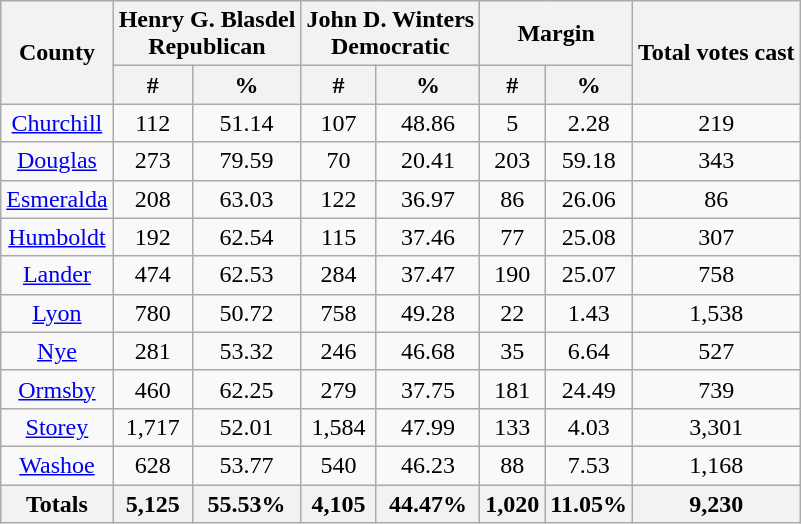<table class="wikitable sortable" style="text-align:center">
<tr>
<th rowspan="2">County</th>
<th style="text-align:center;" colspan="2">Henry G. Blasdel<br>Republican</th>
<th style="text-align:center;" colspan="2">John D. Winters<br>Democratic</th>
<th style="text-align:center;" colspan="2">Margin</th>
<th style="text-align:center;" rowspan="2">Total votes cast</th>
</tr>
<tr>
<th style="text-align:center;" data-sort-type="number">#</th>
<th style="text-align:center;" data-sort-type="number">%</th>
<th style="text-align:center;" data-sort-type="number">#</th>
<th style="text-align:center;" data-sort-type="number">%</th>
<th style="text-align:center;" data-sort-type="number">#</th>
<th style="text-align:center;" data-sort-type="number">%</th>
</tr>
<tr style="text-align:center;">
<td><a href='#'>Churchill</a></td>
<td>112</td>
<td>51.14</td>
<td>107</td>
<td>48.86</td>
<td>5</td>
<td>2.28</td>
<td>219</td>
</tr>
<tr style="text-align:center;">
<td><a href='#'>Douglas</a></td>
<td>273</td>
<td>79.59</td>
<td>70</td>
<td>20.41</td>
<td>203</td>
<td>59.18</td>
<td>343</td>
</tr>
<tr style="text-align:center;">
<td><a href='#'>Esmeralda</a></td>
<td>208</td>
<td>63.03</td>
<td>122</td>
<td>36.97</td>
<td>86</td>
<td>26.06</td>
<td>86</td>
</tr>
<tr style="text-align:center;">
<td><a href='#'>Humboldt</a></td>
<td>192</td>
<td>62.54</td>
<td>115</td>
<td>37.46</td>
<td>77</td>
<td>25.08</td>
<td>307</td>
</tr>
<tr style="text-align:center;">
<td><a href='#'>Lander</a></td>
<td>474</td>
<td>62.53</td>
<td>284</td>
<td>37.47</td>
<td>190</td>
<td>25.07</td>
<td>758</td>
</tr>
<tr style="text-align:center;">
<td><a href='#'>Lyon</a></td>
<td>780</td>
<td>50.72</td>
<td>758</td>
<td>49.28</td>
<td>22</td>
<td>1.43</td>
<td>1,538</td>
</tr>
<tr style="text-align:center;">
<td><a href='#'>Nye</a></td>
<td>281</td>
<td>53.32</td>
<td>246</td>
<td>46.68</td>
<td>35</td>
<td>6.64</td>
<td>527</td>
</tr>
<tr style="text-align:center;">
<td><a href='#'>Ormsby</a></td>
<td>460</td>
<td>62.25</td>
<td>279</td>
<td>37.75</td>
<td>181</td>
<td>24.49</td>
<td>739</td>
</tr>
<tr style="text-align:center;">
<td><a href='#'>Storey</a></td>
<td>1,717</td>
<td>52.01</td>
<td>1,584</td>
<td>47.99</td>
<td>133</td>
<td>4.03</td>
<td>3,301</td>
</tr>
<tr style="text-align:center;">
<td><a href='#'>Washoe</a></td>
<td>628</td>
<td>53.77</td>
<td>540</td>
<td>46.23</td>
<td>88</td>
<td>7.53</td>
<td>1,168</td>
</tr>
<tr style="text-align:center;">
<th>Totals</th>
<th>5,125</th>
<th>55.53%</th>
<th>4,105</th>
<th>44.47%</th>
<th>1,020</th>
<th>11.05%</th>
<th>9,230</th>
</tr>
</table>
